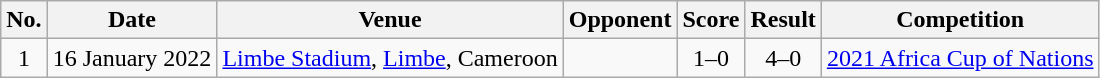<table class="wikitable sortable">
<tr>
<th scope="col">No.</th>
<th scope="col">Date</th>
<th scope="col">Venue</th>
<th scope="col">Opponent</th>
<th scope="col">Score</th>
<th scope="col">Result</th>
<th scope="col">Competition</th>
</tr>
<tr>
<td align="center">1</td>
<td rowspan="2">16 January 2022</td>
<td rowspan="2"><a href='#'>Limbe Stadium</a>, <a href='#'>Limbe</a>, Cameroon</td>
<td rowspan="2"></td>
<td align="center">1–0</td>
<td rowspan="2" align="center">4–0</td>
<td rowspan="2"><a href='#'>2021 Africa Cup of Nations</a></td>
</tr>
</table>
